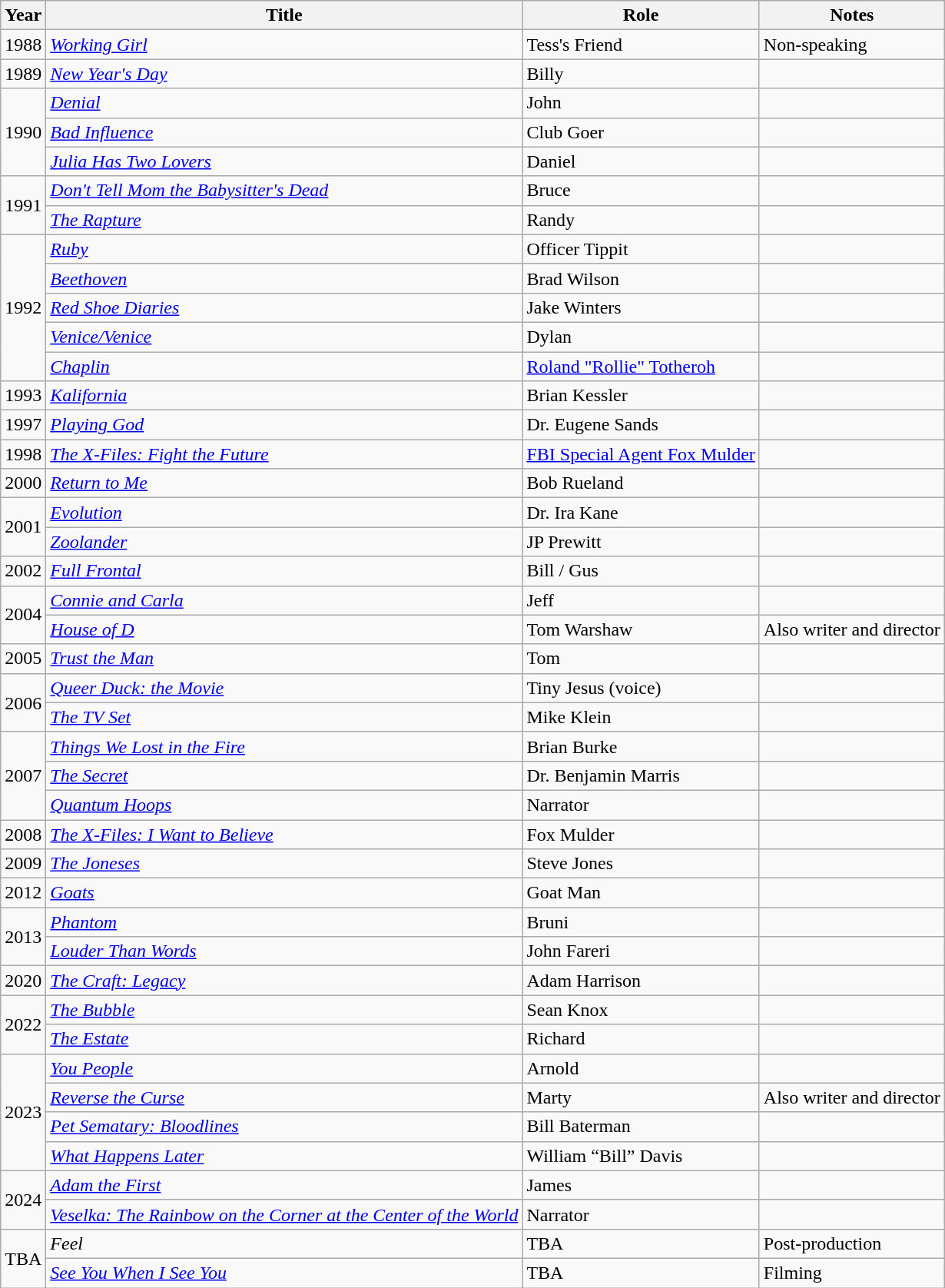<table class = "wikitable sortable">
<tr>
<th scope="col">Year</th>
<th scope="col">Title</th>
<th scope="col">Role</th>
<th class="unsortable">Notes</th>
</tr>
<tr>
<td>1988</td>
<td><em><a href='#'>Working Girl</a></em></td>
<td>Tess's Friend</td>
<td>Non-speaking</td>
</tr>
<tr>
<td>1989</td>
<td><em><a href='#'>New Year's Day</a></em></td>
<td>Billy</td>
<td></td>
</tr>
<tr>
<td rowspan=3>1990</td>
<td><em><a href='#'>Denial</a></em></td>
<td>John</td>
<td></td>
</tr>
<tr>
<td><em><a href='#'>Bad Influence</a></em></td>
<td>Club Goer</td>
<td></td>
</tr>
<tr>
<td><em><a href='#'>Julia Has Two Lovers</a></em></td>
<td>Daniel</td>
<td></td>
</tr>
<tr>
<td rowspan=2>1991</td>
<td><em><a href='#'>Don't Tell Mom the Babysitter's Dead</a></em></td>
<td>Bruce</td>
<td></td>
</tr>
<tr>
<td><em><a href='#'>The Rapture</a></em></td>
<td>Randy</td>
<td></td>
</tr>
<tr>
<td rowspan=5>1992</td>
<td><em><a href='#'>Ruby</a></em></td>
<td>Officer Tippit</td>
<td></td>
</tr>
<tr>
<td><em><a href='#'>Beethoven</a></em></td>
<td>Brad Wilson</td>
<td></td>
</tr>
<tr>
<td><em><a href='#'>Red Shoe Diaries</a></em></td>
<td>Jake Winters</td>
<td></td>
</tr>
<tr>
<td><em><a href='#'>Venice/Venice</a></em></td>
<td>Dylan</td>
<td></td>
</tr>
<tr>
<td><em><a href='#'>Chaplin</a></em></td>
<td><a href='#'>Roland "Rollie" Totheroh</a></td>
<td></td>
</tr>
<tr>
<td>1993</td>
<td><em><a href='#'>Kalifornia</a></em></td>
<td>Brian Kessler</td>
<td></td>
</tr>
<tr>
<td>1997</td>
<td><em><a href='#'>Playing God</a></em></td>
<td>Dr. Eugene Sands</td>
<td></td>
</tr>
<tr>
<td>1998</td>
<td><em><a href='#'>The X-Files: Fight the Future</a></em></td>
<td><a href='#'>FBI Special Agent Fox Mulder</a></td>
<td></td>
</tr>
<tr>
<td>2000</td>
<td><em><a href='#'>Return to Me</a></em></td>
<td>Bob Rueland</td>
<td></td>
</tr>
<tr>
<td rowspan=2>2001</td>
<td><em><a href='#'>Evolution</a></em></td>
<td>Dr. Ira Kane</td>
<td></td>
</tr>
<tr>
<td><em><a href='#'>Zoolander</a></em></td>
<td>JP Prewitt</td>
<td></td>
</tr>
<tr>
<td>2002</td>
<td><em><a href='#'>Full Frontal</a></em></td>
<td>Bill / Gus</td>
<td></td>
</tr>
<tr>
<td rowspan=2>2004</td>
<td><em><a href='#'>Connie and Carla</a></em></td>
<td>Jeff</td>
<td></td>
</tr>
<tr>
<td><em><a href='#'>House of D</a></em></td>
<td>Tom Warshaw</td>
<td>Also writer and director</td>
</tr>
<tr>
<td>2005</td>
<td><em><a href='#'>Trust the Man</a></em></td>
<td>Tom</td>
<td></td>
</tr>
<tr>
<td rowspan=2>2006</td>
<td><em><a href='#'>Queer Duck: the Movie</a></em></td>
<td>Tiny Jesus (voice)</td>
<td></td>
</tr>
<tr>
<td><em><a href='#'>The TV Set</a></em></td>
<td>Mike Klein</td>
<td></td>
</tr>
<tr>
<td rowspan=3>2007</td>
<td><em><a href='#'>Things We Lost in the Fire</a></em></td>
<td>Brian Burke</td>
<td></td>
</tr>
<tr>
<td><em><a href='#'>The Secret</a></em></td>
<td>Dr. Benjamin Marris</td>
<td></td>
</tr>
<tr>
<td><em><a href='#'>Quantum Hoops</a></em></td>
<td>Narrator</td>
<td></td>
</tr>
<tr>
<td>2008</td>
<td><em><a href='#'>The X-Files: I Want to Believe</a></em></td>
<td>Fox Mulder</td>
<td></td>
</tr>
<tr>
<td>2009</td>
<td><em><a href='#'>The Joneses</a></em></td>
<td>Steve Jones</td>
<td></td>
</tr>
<tr>
<td>2012</td>
<td><em><a href='#'>Goats</a></em></td>
<td>Goat Man</td>
<td></td>
</tr>
<tr>
<td rowspan=2>2013</td>
<td><em><a href='#'>Phantom</a></em></td>
<td>Bruni</td>
<td></td>
</tr>
<tr>
<td><em><a href='#'>Louder Than Words</a></em></td>
<td>John Fareri</td>
<td></td>
</tr>
<tr>
<td>2020</td>
<td><em><a href='#'>The Craft: Legacy</a></em></td>
<td>Adam Harrison</td>
<td></td>
</tr>
<tr>
<td rowspan=2>2022</td>
<td><em><a href='#'>The Bubble</a></em></td>
<td>Sean Knox</td>
<td></td>
</tr>
<tr>
<td><em><a href='#'>The Estate</a></em></td>
<td>Richard</td>
<td></td>
</tr>
<tr>
<td rowspan=4>2023</td>
<td><em><a href='#'>You People</a></em></td>
<td>Arnold</td>
<td></td>
</tr>
<tr>
<td><em><a href='#'>Reverse the Curse</a></em></td>
<td>Marty</td>
<td>Also writer and director</td>
</tr>
<tr>
<td><em><a href='#'>Pet Sematary: Bloodlines</a></em></td>
<td>Bill Baterman</td>
<td></td>
</tr>
<tr>
<td><em><a href='#'>What Happens Later</a></em></td>
<td>William “Bill” Davis</td>
<td></td>
</tr>
<tr>
<td rowspan=2>2024</td>
<td><em><a href='#'>Adam the First</a></em></td>
<td>James</td>
<td></td>
</tr>
<tr>
<td><em><a href='#'>Veselka: The Rainbow on the Corner at the Center of the World</a></em></td>
<td>Narrator</td>
<td></td>
</tr>
<tr>
<td rowspan=2>TBA</td>
<td><em>Feel</em></td>
<td>TBA</td>
<td>Post-production</td>
</tr>
<tr>
<td><em><a href='#'>See You When I See You</a></em></td>
<td>TBA</td>
<td>Filming</td>
</tr>
</table>
